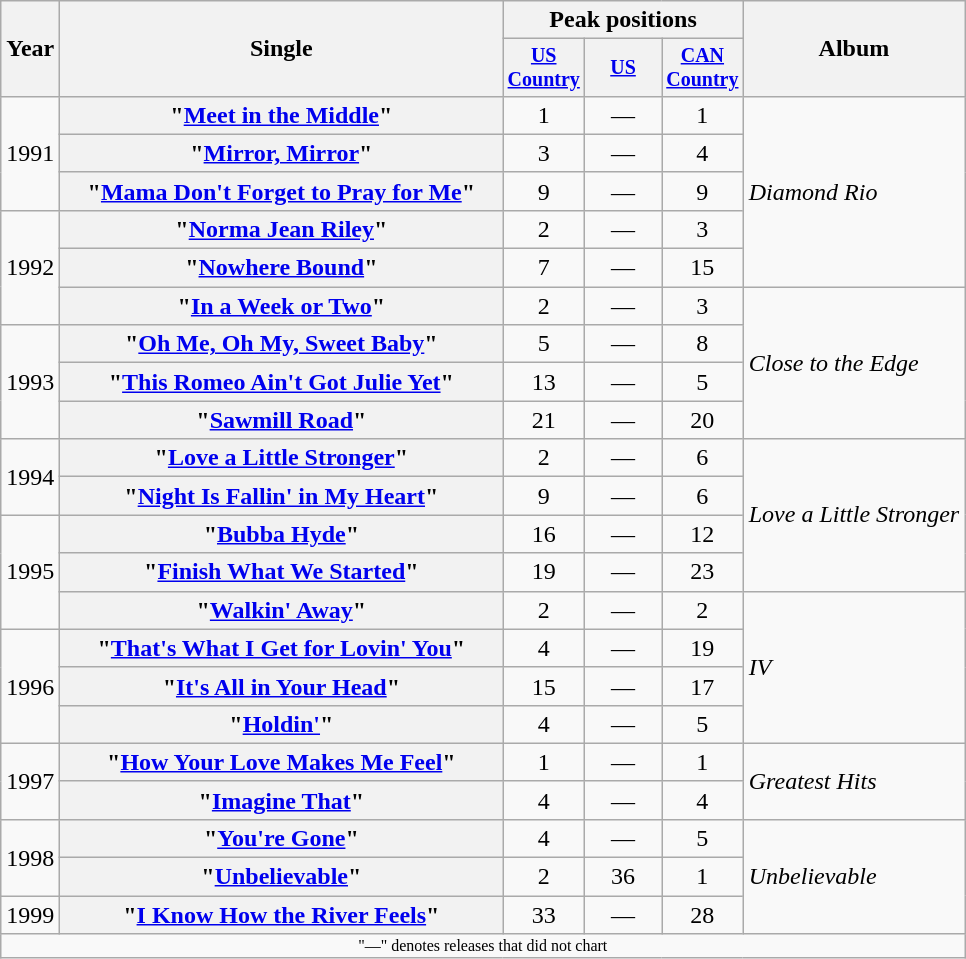<table class="wikitable plainrowheaders" style="text-align:center;">
<tr>
<th rowspan="2">Year</th>
<th rowspan="2" style="width:18em;">Single</th>
<th colspan="3">Peak positions</th>
<th rowspan="2">Album</th>
</tr>
<tr style="font-size:smaller;">
<th width="45"><a href='#'>US Country</a><br></th>
<th width="45"><a href='#'>US</a><br></th>
<th width="45"><a href='#'>CAN Country</a><br></th>
</tr>
<tr>
<td rowspan="3">1991</td>
<th scope="row">"<a href='#'>Meet in the Middle</a>"</th>
<td>1</td>
<td>—</td>
<td>1</td>
<td align="left" rowspan="5"><em>Diamond Rio</em></td>
</tr>
<tr>
<th scope="row">"<a href='#'>Mirror, Mirror</a>"</th>
<td>3</td>
<td>—</td>
<td>4</td>
</tr>
<tr>
<th scope="row">"<a href='#'>Mama Don't Forget to Pray for Me</a>"</th>
<td>9</td>
<td>—</td>
<td>9</td>
</tr>
<tr>
<td rowspan="3">1992</td>
<th scope="row">"<a href='#'>Norma Jean Riley</a>"</th>
<td>2</td>
<td>—</td>
<td>3</td>
</tr>
<tr>
<th scope="row">"<a href='#'>Nowhere Bound</a>"</th>
<td>7</td>
<td>—</td>
<td>15</td>
</tr>
<tr>
<th scope="row">"<a href='#'>In a Week or Two</a>"</th>
<td>2</td>
<td>—</td>
<td>3</td>
<td align="left" rowspan="4"><em>Close to the Edge</em></td>
</tr>
<tr>
<td rowspan="3">1993</td>
<th scope="row">"<a href='#'>Oh Me, Oh My, Sweet Baby</a>"</th>
<td>5</td>
<td>—</td>
<td>8</td>
</tr>
<tr>
<th scope="row">"<a href='#'>This Romeo Ain't Got Julie Yet</a>"</th>
<td>13</td>
<td>—</td>
<td>5</td>
</tr>
<tr>
<th scope="row">"<a href='#'>Sawmill Road</a>"</th>
<td>21</td>
<td>—</td>
<td>20</td>
</tr>
<tr>
<td rowspan="2">1994</td>
<th scope="row">"<a href='#'>Love a Little Stronger</a>"</th>
<td>2</td>
<td>—</td>
<td>6</td>
<td align="left" rowspan="4"><em>Love a Little Stronger</em></td>
</tr>
<tr>
<th scope="row">"<a href='#'>Night Is Fallin' in My Heart</a>"</th>
<td>9</td>
<td>—</td>
<td>6</td>
</tr>
<tr>
<td rowspan="3">1995</td>
<th scope="row">"<a href='#'>Bubba Hyde</a>"</th>
<td>16</td>
<td>—</td>
<td>12</td>
</tr>
<tr>
<th scope="row">"<a href='#'>Finish What We Started</a>"</th>
<td>19</td>
<td>—</td>
<td>23</td>
</tr>
<tr>
<th scope="row">"<a href='#'>Walkin' Away</a>"</th>
<td>2</td>
<td>—</td>
<td>2</td>
<td align="left" rowspan="4"><em>IV</em></td>
</tr>
<tr>
<td rowspan="3">1996</td>
<th scope="row">"<a href='#'>That's What I Get for Lovin' You</a>"</th>
<td>4</td>
<td>—</td>
<td>19</td>
</tr>
<tr>
<th scope="row">"<a href='#'>It's All in Your Head</a>"</th>
<td>15</td>
<td>—</td>
<td>17</td>
</tr>
<tr>
<th scope="row">"<a href='#'>Holdin'</a>"</th>
<td>4</td>
<td>—</td>
<td>5</td>
</tr>
<tr>
<td rowspan="2">1997</td>
<th scope="row">"<a href='#'>How Your Love Makes Me Feel</a>"</th>
<td>1</td>
<td>—</td>
<td>1</td>
<td align="left" rowspan="2"><em>Greatest Hits</em></td>
</tr>
<tr>
<th scope="row">"<a href='#'>Imagine That</a>"</th>
<td>4</td>
<td>—</td>
<td>4</td>
</tr>
<tr>
<td rowspan="2">1998</td>
<th scope="row">"<a href='#'>You're Gone</a>"</th>
<td>4</td>
<td>—</td>
<td>5</td>
<td align="left" rowspan="3"><em>Unbelievable</em></td>
</tr>
<tr>
<th scope="row">"<a href='#'>Unbelievable</a>"</th>
<td>2</td>
<td>36</td>
<td>1</td>
</tr>
<tr>
<td>1999</td>
<th scope="row">"<a href='#'>I Know How the River Feels</a>"</th>
<td>33</td>
<td>—</td>
<td>28</td>
</tr>
<tr>
<td colspan="6" style="font-size:8pt">"—" denotes releases that did not chart</td>
</tr>
</table>
